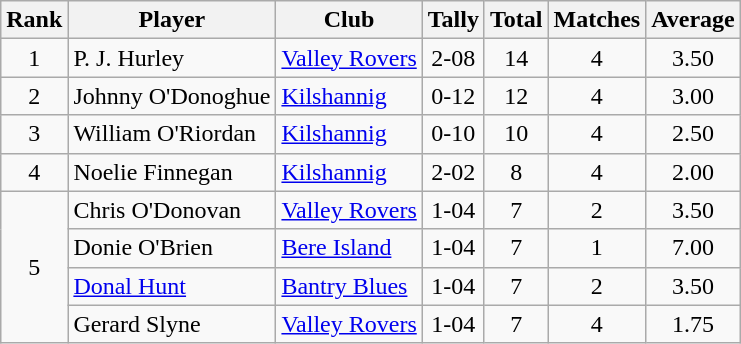<table class="wikitable">
<tr>
<th>Rank</th>
<th>Player</th>
<th>Club</th>
<th>Tally</th>
<th>Total</th>
<th>Matches</th>
<th>Average</th>
</tr>
<tr>
<td rowspan="1" style="text-align:center;">1</td>
<td>P. J. Hurley</td>
<td><a href='#'>Valley Rovers</a></td>
<td align=center>2-08</td>
<td align=center>14</td>
<td align=center>4</td>
<td align=center>3.50</td>
</tr>
<tr>
<td rowspan="1" style="text-align:center;">2</td>
<td>Johnny O'Donoghue</td>
<td><a href='#'>Kilshannig</a></td>
<td align=center>0-12</td>
<td align=center>12</td>
<td align=center>4</td>
<td align=center>3.00</td>
</tr>
<tr>
<td rowspan="1" style="text-align:center;">3</td>
<td>William O'Riordan</td>
<td><a href='#'>Kilshannig</a></td>
<td align=center>0-10</td>
<td align=center>10</td>
<td align=center>4</td>
<td align=center>2.50</td>
</tr>
<tr>
<td rowspan="1" style="text-align:center;">4</td>
<td>Noelie Finnegan</td>
<td><a href='#'>Kilshannig</a></td>
<td align=center>2-02</td>
<td align=center>8</td>
<td align=center>4</td>
<td align=center>2.00</td>
</tr>
<tr>
<td rowspan="4" style="text-align:center;">5</td>
<td>Chris O'Donovan</td>
<td><a href='#'>Valley Rovers</a></td>
<td align=center>1-04</td>
<td align=center>7</td>
<td align=center>2</td>
<td align=center>3.50</td>
</tr>
<tr>
<td>Donie O'Brien</td>
<td><a href='#'>Bere Island</a></td>
<td align=center>1-04</td>
<td align=center>7</td>
<td align=center>1</td>
<td align=center>7.00</td>
</tr>
<tr>
<td><a href='#'>Donal Hunt</a></td>
<td><a href='#'>Bantry Blues</a></td>
<td align=center>1-04</td>
<td align=center>7</td>
<td align=center>2</td>
<td align=center>3.50</td>
</tr>
<tr>
<td>Gerard Slyne</td>
<td><a href='#'>Valley Rovers</a></td>
<td align=center>1-04</td>
<td align=center>7</td>
<td align=center>4</td>
<td align=center>1.75</td>
</tr>
</table>
